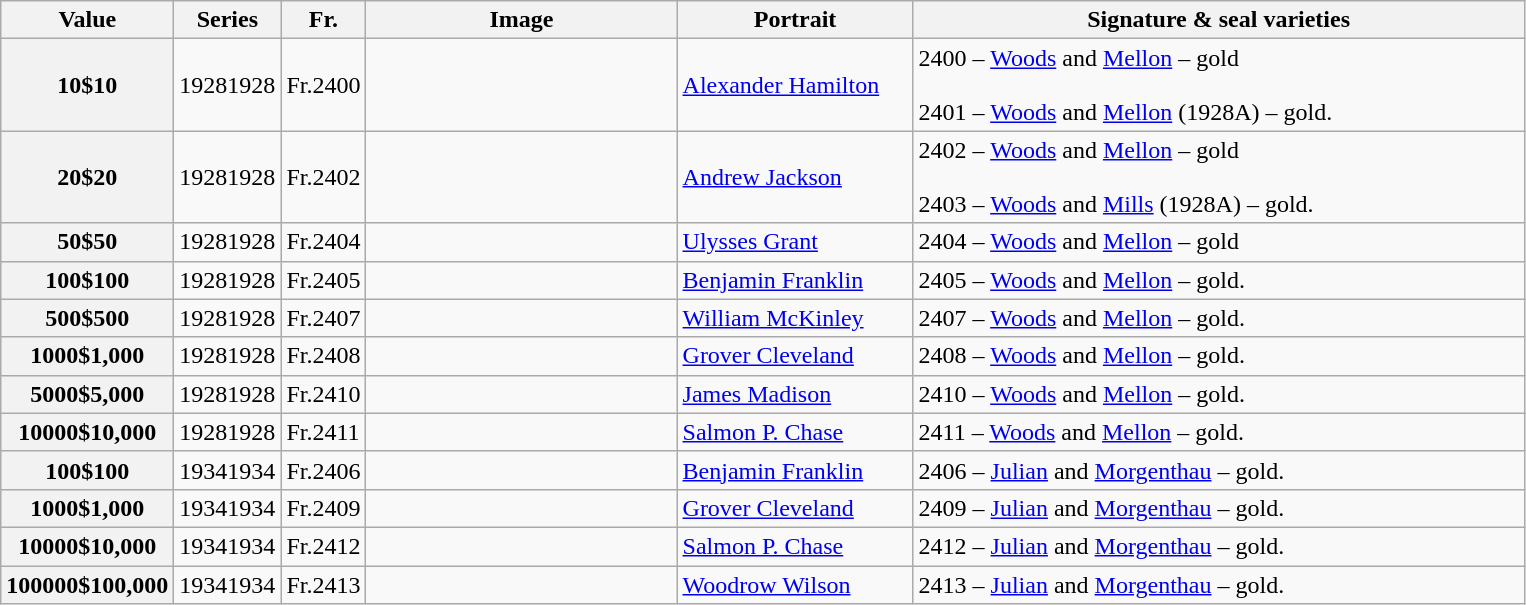<table class="wikitable sortable">
<tr>
<th scope="col" style="width:30px;">Value</th>
<th scope="col" style="width:40px;">Series</th>
<th scope="col" style="width:40px; ">Fr.</th>
<th scope="col" style="width:200px;">Image</th>
<th scope="col" style="width:150px;" class="unsortable">Portrait</th>
<th scope="col" style="width:400px;" class="unsortable">Signature & seal varieties</th>
</tr>
<tr>
<th scope="row"><span>10</span>$10</th>
<td><span>1928</span>1928</td>
<td>Fr.2400</td>
<td></td>
<td><a href='#'>Alexander Hamilton</a></td>
<td>2400 – <a href='#'>Woods</a> and <a href='#'>Mellon</a> – gold<br><br>2401 – <a href='#'>Woods</a> and <a href='#'>Mellon</a> (1928A) – gold.</td>
</tr>
<tr>
<th scope="row"><span>20</span>$20</th>
<td><span>1928</span>1928</td>
<td>Fr.2402</td>
<td></td>
<td><a href='#'>Andrew Jackson</a></td>
<td>2402 – <a href='#'>Woods</a> and <a href='#'>Mellon</a> – gold<br><br>2403 – <a href='#'>Woods</a> and <a href='#'>Mills</a> (1928A) – gold.</td>
</tr>
<tr>
<th scope="row"><span>50</span>$50</th>
<td><span>1928</span>1928</td>
<td>Fr.2404</td>
<td></td>
<td><a href='#'>Ulysses Grant</a></td>
<td>2404 – <a href='#'>Woods</a> and <a href='#'>Mellon</a> – gold<br></td>
</tr>
<tr>
<th scope="row"><span>100</span>$100</th>
<td><span>1928</span>1928</td>
<td>Fr.2405</td>
<td></td>
<td><a href='#'>Benjamin Franklin</a></td>
<td>2405 – <a href='#'>Woods</a> and <a href='#'>Mellon</a> – gold.</td>
</tr>
<tr>
<th scope="row"><span>500</span>$500</th>
<td><span>1928</span>1928</td>
<td>Fr.2407</td>
<td></td>
<td><a href='#'>William McKinley</a></td>
<td>2407 – <a href='#'>Woods</a> and <a href='#'>Mellon</a> – gold.</td>
</tr>
<tr>
<th scope="row"><span>1000</span>$1,000</th>
<td><span>1928</span>1928</td>
<td>Fr.2408</td>
<td></td>
<td><a href='#'>Grover Cleveland</a></td>
<td>2408 – <a href='#'>Woods</a> and <a href='#'>Mellon</a> – gold.</td>
</tr>
<tr>
<th scope="row"><span>5000</span>$5,000</th>
<td><span>1928</span>1928</td>
<td>Fr.2410</td>
<td></td>
<td><a href='#'>James Madison</a></td>
<td>2410 – <a href='#'>Woods</a> and <a href='#'>Mellon</a> – gold.</td>
</tr>
<tr>
<th scope="row"><span>10000</span>$10,000</th>
<td><span>1928</span>1928</td>
<td>Fr.2411</td>
<td></td>
<td><a href='#'>Salmon P. Chase</a></td>
<td>2411 – <a href='#'>Woods</a> and <a href='#'>Mellon</a> – gold.</td>
</tr>
<tr>
<th scope="row"><span>100</span>$100</th>
<td><span>1934</span>1934</td>
<td>Fr.2406</td>
<td></td>
<td><a href='#'>Benjamin Franklin</a></td>
<td>2406 – <a href='#'>Julian</a> and <a href='#'>Morgenthau</a> – gold.</td>
</tr>
<tr>
<th scope="row"><span>1000</span>$1,000</th>
<td><span>1934</span>1934</td>
<td>Fr.2409</td>
<td></td>
<td><a href='#'>Grover Cleveland</a></td>
<td>2409 – <a href='#'>Julian</a> and <a href='#'>Morgenthau</a> – gold.</td>
</tr>
<tr>
<th scope="row"><span>10000</span>$10,000</th>
<td><span>1934</span>1934</td>
<td>Fr.2412</td>
<td></td>
<td><a href='#'>Salmon P. Chase</a></td>
<td>2412 – <a href='#'>Julian</a> and <a href='#'>Morgenthau</a> – gold.</td>
</tr>
<tr>
<th scope="row"><span>100000</span>$100,000</th>
<td><span>1934</span>1934</td>
<td>Fr.2413</td>
<td></td>
<td><a href='#'>Woodrow Wilson</a></td>
<td>2413 – <a href='#'>Julian</a> and <a href='#'>Morgenthau</a> – gold.</td>
</tr>
</table>
